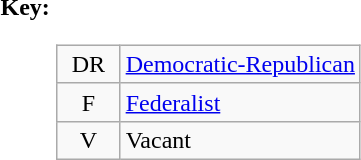<table>
<tr valign=top>
<th>Key:</th>
<td><br><table class=wikitable>
<tr>
<td align=center width=35px >DR</td>
<td><a href='#'>Democratic-Republican</a></td>
</tr>
<tr>
<td align=center width=35px >F</td>
<td><a href='#'>Federalist</a></td>
</tr>
<tr>
<td align=center width=35px >V</td>
<td>Vacant</td>
</tr>
</table>
</td>
</tr>
</table>
